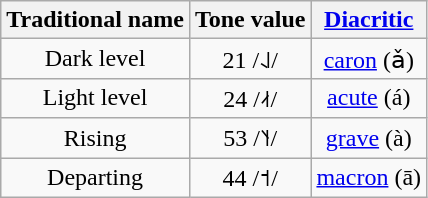<table class="wikitable" style="text-align: center">
<tr>
<th>Traditional name</th>
<th>Tone value</th>
<th><a href='#'>Diacritic</a></th>
</tr>
<tr>
<td>Dark level</td>
<td>21 /˨˩/</td>
<td><a href='#'>caron</a> (ǎ)</td>
</tr>
<tr>
<td>Light level</td>
<td>24 /˨˦/</td>
<td><a href='#'>acute</a> (á)</td>
</tr>
<tr>
<td>Rising</td>
<td>53 /˥˧/</td>
<td><a href='#'>grave</a> (à)</td>
</tr>
<tr>
<td>Departing</td>
<td>44 /˦/</td>
<td><a href='#'>macron</a> (ā)</td>
</tr>
</table>
